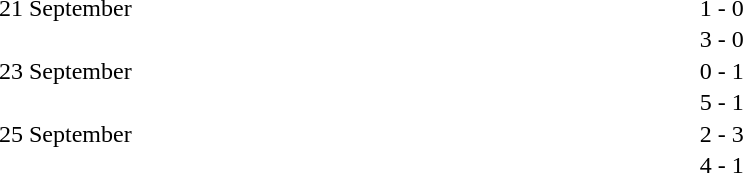<table cellspacing="1" width="85%">
<tr>
<th width="15%"></th>
<th width="25%"></th>
<th width="10%"></th>
<th width="25%"></th>
<th width="25%"></th>
</tr>
<tr>
<td>21 September</td>
<td align="right"></td>
<td align="center">1 - 0</td>
<td></td>
</tr>
<tr>
<td></td>
<td align="right"></td>
<td align="center">3 - 0</td>
<td></td>
</tr>
<tr>
<td>23 September</td>
<td align="right"></td>
<td align="center">0 - 1</td>
<td></td>
</tr>
<tr>
<td></td>
<td align="right"></td>
<td align="center">5 - 1</td>
<td></td>
</tr>
<tr>
<td>25 September</td>
<td align="right"></td>
<td align="center">2 - 3</td>
<td></td>
</tr>
<tr>
<td></td>
<td align="right"></td>
<td align="center">4 - 1</td>
<td></td>
</tr>
</table>
